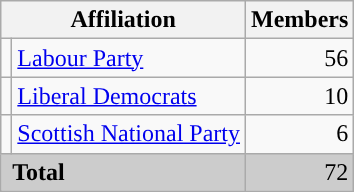<table class="wikitable">
<tr>
<th colspan="2">Affiliation</th>
<th>Members</th>
</tr>
<tr>
<td style="color:inherit;background:"></td>
<td><a href='#'>Labour Party</a></td>
<td align="right">56</td>
</tr>
<tr>
<td style="color:inherit;background:"></td>
<td><a href='#'>Liberal Democrats</a></td>
<td align="right">10</td>
</tr>
<tr>
<td style="color:inherit;background:"></td>
<td><a href='#'>Scottish National Party</a></td>
<td align="right">6</td>
</tr>
<tr bgcolor="CCCCCC">
<td colspan="2" rowspan="1"> <strong>Total</strong></td>
<td align="right">72</td>
</tr>
</table>
